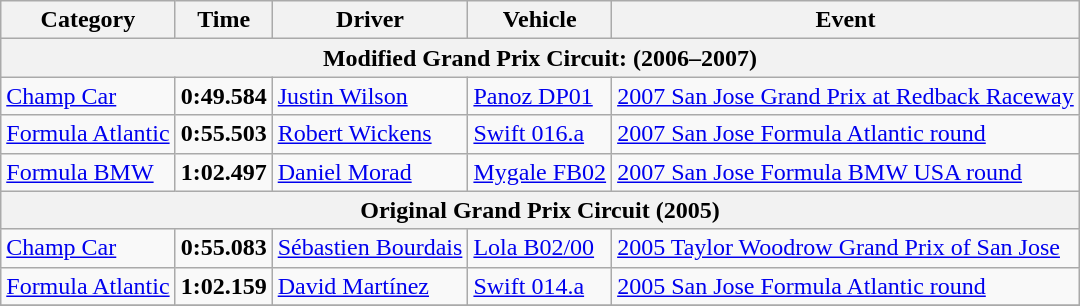<table class="wikitable">
<tr>
<th>Category</th>
<th>Time</th>
<th>Driver</th>
<th>Vehicle</th>
<th>Event</th>
</tr>
<tr>
<th colspan=5>Modified Grand Prix Circuit:  (2006–2007)</th>
</tr>
<tr>
<td><a href='#'>Champ Car</a></td>
<td><strong>0:49.584</strong></td>
<td><a href='#'>Justin Wilson</a></td>
<td><a href='#'>Panoz DP01</a></td>
<td><a href='#'>2007 San Jose Grand Prix at Redback Raceway</a></td>
</tr>
<tr>
<td><a href='#'>Formula Atlantic</a></td>
<td><strong>0:55.503</strong></td>
<td><a href='#'>Robert Wickens</a></td>
<td><a href='#'>Swift 016.a</a></td>
<td><a href='#'>2007 San Jose Formula Atlantic round</a></td>
</tr>
<tr>
<td><a href='#'>Formula BMW</a></td>
<td><strong>1:02.497</strong></td>
<td><a href='#'>Daniel Morad</a></td>
<td><a href='#'>Mygale FB02</a></td>
<td><a href='#'>2007 San Jose Formula BMW USA round</a></td>
</tr>
<tr>
<th colspan=5>Original Grand Prix Circuit  (2005)</th>
</tr>
<tr>
<td><a href='#'>Champ Car</a></td>
<td><strong>0:55.083</strong></td>
<td><a href='#'>Sébastien Bourdais</a></td>
<td><a href='#'>Lola B02/00</a></td>
<td><a href='#'>2005 Taylor Woodrow Grand Prix of San Jose</a></td>
</tr>
<tr>
<td><a href='#'>Formula Atlantic</a></td>
<td><strong>1:02.159</strong></td>
<td><a href='#'>David Martínez</a></td>
<td><a href='#'>Swift 014.a</a></td>
<td><a href='#'>2005 San Jose Formula Atlantic round</a></td>
</tr>
<tr>
</tr>
</table>
